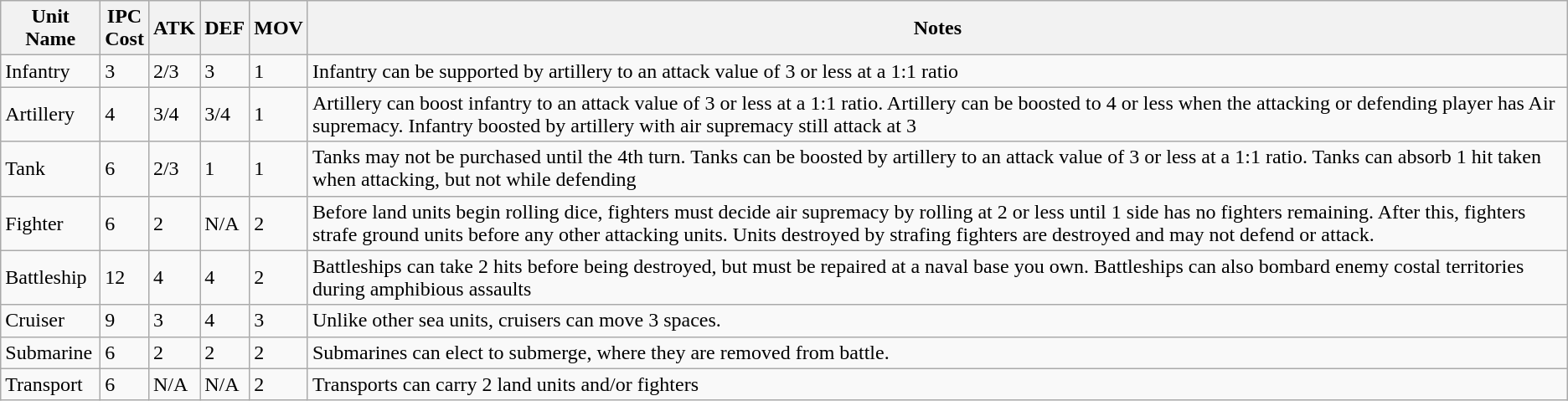<table class="wikitable">
<tr>
<th>Unit Name</th>
<th>IPC<br>Cost</th>
<th>ATK</th>
<th>DEF</th>
<th>MOV</th>
<th>Notes</th>
</tr>
<tr>
<td>Infantry</td>
<td>3</td>
<td>2/3</td>
<td>3</td>
<td>1</td>
<td>Infantry can be supported by artillery to an attack value of 3 or less at a 1:1 ratio</td>
</tr>
<tr>
<td>Artillery</td>
<td>4</td>
<td>3/4</td>
<td>3/4</td>
<td>1</td>
<td>Artillery can boost infantry to an attack value of 3 or less at a 1:1 ratio. Artillery can be boosted to 4 or less when the attacking or defending player has Air supremacy. Infantry boosted by artillery with air supremacy still attack at 3</td>
</tr>
<tr>
<td>Tank</td>
<td>6</td>
<td>2/3</td>
<td>1</td>
<td>1</td>
<td>Tanks may not be purchased until the 4th turn. Tanks can be boosted by artillery to an attack value of 3 or less at a 1:1 ratio. Tanks can absorb 1 hit taken when attacking, but not while defending</td>
</tr>
<tr>
<td>Fighter</td>
<td>6</td>
<td>2</td>
<td>N/A</td>
<td>2</td>
<td>Before land units begin rolling dice, fighters must decide air supremacy by rolling at 2 or less until 1 side has no fighters remaining. After this, fighters strafe ground units before any other attacking units. Units destroyed by strafing fighters are destroyed and may not defend or attack.</td>
</tr>
<tr>
<td>Battleship</td>
<td>12</td>
<td>4</td>
<td>4</td>
<td>2</td>
<td>Battleships can take 2 hits before being destroyed, but must be repaired at a naval base you own. Battleships can also bombard enemy costal territories during amphibious assaults</td>
</tr>
<tr>
<td>Cruiser</td>
<td>9</td>
<td>3</td>
<td>4</td>
<td>3</td>
<td>Unlike other sea units, cruisers can move 3 spaces.</td>
</tr>
<tr>
<td>Submarine</td>
<td>6</td>
<td>2</td>
<td>2</td>
<td>2</td>
<td>Submarines can elect to submerge, where they are removed from battle.</td>
</tr>
<tr>
<td>Transport</td>
<td>6</td>
<td>N/A</td>
<td>N/A</td>
<td>2</td>
<td>Transports can carry 2 land units and/or fighters</td>
</tr>
</table>
